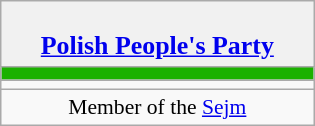<table class="wikitable" style="font-size:90%; text-align:center;">
<tr>
<td style="background:#f1f1f1;" colspan="30"><br><big><strong><a href='#'>Polish People's Party</a></strong></big></td>
</tr>
<tr>
<th style="width:3em; font-size:135%; background:#1BB100 ; width:200px;"><a href='#'></a></th>
</tr>
<tr>
<td style="text-align:center"></td>
</tr>
<tr>
<td>Member of the <a href='#'>Sejm</a><br></td>
</tr>
</table>
